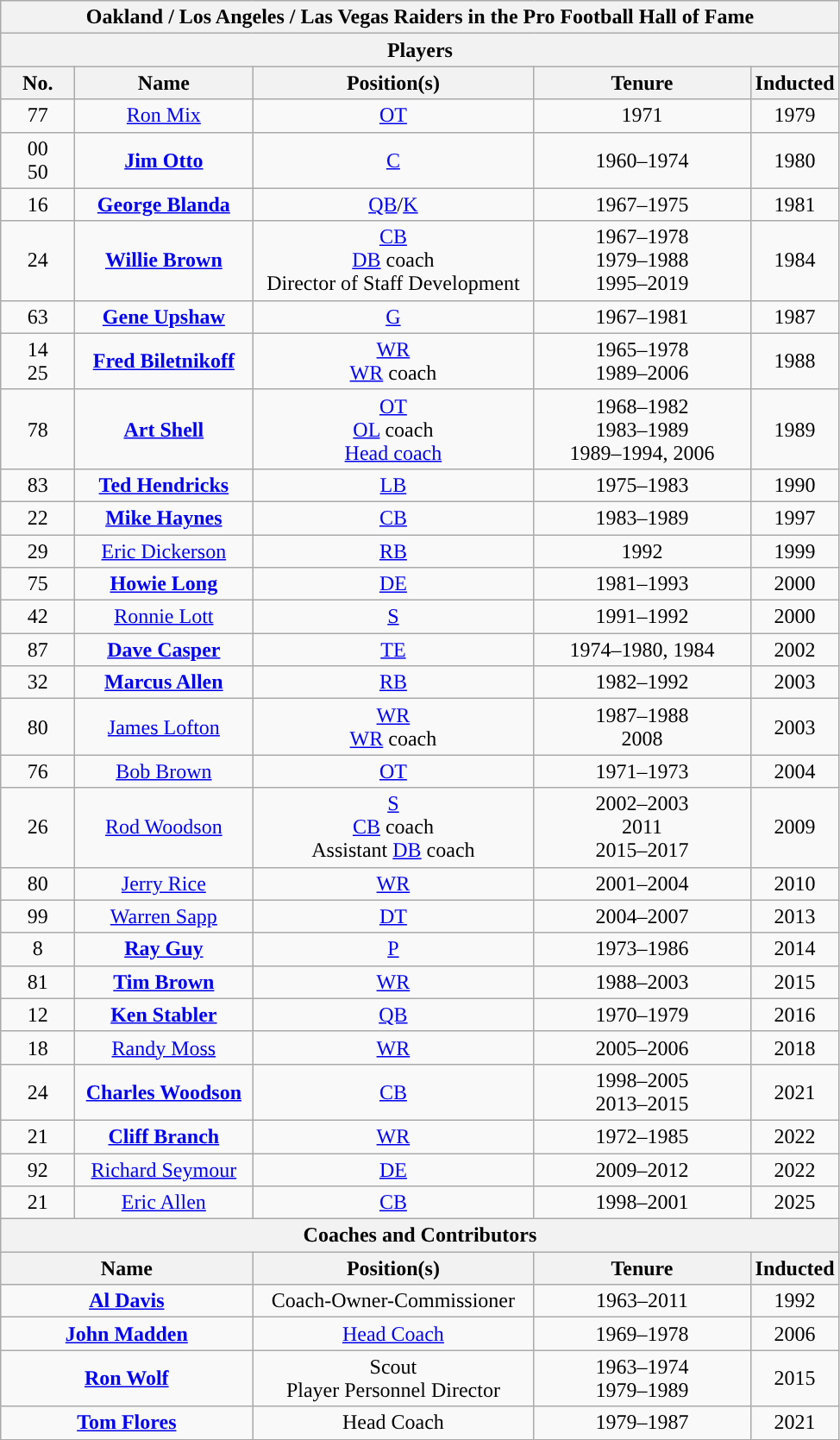<table class="wikitable sortable" style="text-align:center">
<tr>
<th colspan="5">Oakland / Los Angeles / Las Vegas Raiders in the Pro Football Hall of Fame</th>
</tr>
<tr>
<th colspan="5">Players</th>
</tr>
<tr>
<th style="width:50px;">No.</th>
<th style="width:130px;">Name</th>
<th style="width:210px;">Position(s)</th>
<th style="width:160px;">Tenure</th>
<th style="width:50px;">Inducted</th>
</tr>
<tr>
<td>77</td>
<td><a href='#'>Ron Mix</a></td>
<td><a href='#'>OT</a></td>
<td>1971</td>
<td>1979</td>
</tr>
<tr>
<td>00<br>50</td>
<td><strong><a href='#'>Jim Otto</a></strong></td>
<td><a href='#'>C</a></td>
<td>1960–1974</td>
<td>1980</td>
</tr>
<tr>
<td>16</td>
<td><strong><a href='#'>George Blanda</a></strong></td>
<td><a href='#'>QB</a>/<a href='#'>K</a></td>
<td>1967–1975</td>
<td>1981</td>
</tr>
<tr>
<td>24</td>
<td><strong><a href='#'>Willie Brown</a></strong></td>
<td><a href='#'>CB</a><br><a href='#'>DB</a> coach<br>Director of Staff Development</td>
<td>1967–1978<br>1979–1988<br>1995–2019</td>
<td>1984</td>
</tr>
<tr>
<td>63</td>
<td><strong><a href='#'>Gene Upshaw</a></strong></td>
<td><a href='#'>G</a></td>
<td>1967–1981</td>
<td>1987</td>
</tr>
<tr>
<td>14<br>25</td>
<td><strong><a href='#'>Fred Biletnikoff</a></strong></td>
<td><a href='#'>WR</a><br><a href='#'>WR</a> coach</td>
<td>1965–1978<br>1989–2006</td>
<td>1988</td>
</tr>
<tr>
<td>78</td>
<td><strong><a href='#'>Art Shell</a></strong></td>
<td><a href='#'>OT</a> <br> <a href='#'>OL</a> coach<br><a href='#'>Head coach</a></td>
<td>1968–1982<br>1983–1989<br>1989–1994, 2006</td>
<td>1989</td>
</tr>
<tr>
<td>83</td>
<td><strong><a href='#'>Ted Hendricks</a></strong></td>
<td><a href='#'>LB</a></td>
<td>1975–1983</td>
<td>1990</td>
</tr>
<tr>
<td>22</td>
<td><strong><a href='#'>Mike Haynes</a></strong></td>
<td><a href='#'>CB</a></td>
<td>1983–1989</td>
<td>1997</td>
</tr>
<tr>
<td>29</td>
<td><a href='#'>Eric Dickerson</a></td>
<td><a href='#'>RB</a></td>
<td>1992</td>
<td>1999</td>
</tr>
<tr>
<td>75</td>
<td><strong><a href='#'>Howie Long</a></strong></td>
<td><a href='#'>DE</a></td>
<td>1981–1993</td>
<td>2000</td>
</tr>
<tr>
<td>42</td>
<td><a href='#'>Ronnie Lott</a></td>
<td><a href='#'>S</a></td>
<td>1991–1992</td>
<td>2000</td>
</tr>
<tr>
<td>87</td>
<td><strong><a href='#'>Dave Casper</a></strong></td>
<td><a href='#'>TE</a></td>
<td>1974–1980, 1984</td>
<td>2002</td>
</tr>
<tr>
<td>32</td>
<td><strong><a href='#'>Marcus Allen</a></strong></td>
<td><a href='#'>RB</a></td>
<td>1982–1992</td>
<td>2003</td>
</tr>
<tr>
<td>80</td>
<td><a href='#'>James Lofton</a></td>
<td><a href='#'>WR</a><br><a href='#'>WR</a> coach</td>
<td>1987–1988<br>2008</td>
<td>2003</td>
</tr>
<tr>
<td>76</td>
<td><a href='#'>Bob Brown</a></td>
<td><a href='#'>OT</a></td>
<td>1971–1973</td>
<td>2004</td>
</tr>
<tr>
<td>26</td>
<td><a href='#'>Rod Woodson</a></td>
<td><a href='#'>S</a><br><a href='#'>CB</a> coach<br>Assistant <a href='#'>DB</a> coach</td>
<td>2002–2003<br>2011<br>2015–2017</td>
<td>2009</td>
</tr>
<tr>
<td>80</td>
<td><a href='#'>Jerry Rice</a></td>
<td><a href='#'>WR</a></td>
<td>2001–2004</td>
<td>2010</td>
</tr>
<tr>
<td>99</td>
<td><a href='#'>Warren Sapp</a></td>
<td><a href='#'>DT</a></td>
<td>2004–2007</td>
<td>2013</td>
</tr>
<tr>
<td>8</td>
<td><strong><a href='#'>Ray Guy</a></strong></td>
<td><a href='#'>P</a></td>
<td>1973–1986</td>
<td>2014</td>
</tr>
<tr>
<td>81</td>
<td><strong><a href='#'>Tim Brown</a></strong></td>
<td><a href='#'>WR</a></td>
<td>1988–2003</td>
<td>2015</td>
</tr>
<tr>
<td>12</td>
<td><strong><a href='#'>Ken Stabler</a></strong></td>
<td><a href='#'>QB</a></td>
<td>1970–1979</td>
<td>2016</td>
</tr>
<tr>
<td>18</td>
<td><a href='#'>Randy Moss</a></td>
<td><a href='#'>WR</a></td>
<td>2005–2006</td>
<td>2018</td>
</tr>
<tr>
<td>24</td>
<td><strong><a href='#'>Charles Woodson</a></strong></td>
<td><a href='#'>CB</a></td>
<td>1998–2005<br>2013–2015</td>
<td>2021</td>
</tr>
<tr>
<td>21</td>
<td><strong><a href='#'>Cliff Branch</a></strong></td>
<td><a href='#'>WR</a></td>
<td>1972–1985</td>
<td>2022</td>
</tr>
<tr>
<td>92</td>
<td><a href='#'>Richard Seymour</a></td>
<td><a href='#'>DE</a></td>
<td>2009–2012</td>
<td>2022</td>
</tr>
<tr>
<td>21</td>
<td><a href='#'>Eric Allen</a></td>
<td><a href='#'>CB</a></td>
<td>1998–2001</td>
<td>2025</td>
</tr>
<tr>
<th colspan="5">Coaches and Contributors</th>
</tr>
<tr>
<th style="width:130px;" colspan=2>Name</th>
<th style="width:210px;">Position(s)</th>
<th style="width:160px;">Tenure</th>
<th style="width:50px;">Inducted</th>
</tr>
<tr>
<td colspan=2><strong><a href='#'>Al Davis</a></strong></td>
<td>Coach-Owner-Commissioner</td>
<td>1963–2011</td>
<td>1992</td>
</tr>
<tr>
<td colspan=2><strong><a href='#'>John Madden</a></strong></td>
<td><a href='#'>Head Coach</a></td>
<td>1969–1978</td>
<td>2006</td>
</tr>
<tr>
<td colspan=2><strong><a href='#'>Ron Wolf</a></strong></td>
<td>Scout<br>Player Personnel Director</td>
<td>1963–1974<br>1979–1989</td>
<td>2015</td>
</tr>
<tr>
<td colspan=2><strong><a href='#'>Tom Flores</a></strong></td>
<td>Head Coach</td>
<td>1979–1987</td>
<td>2021</td>
</tr>
</table>
